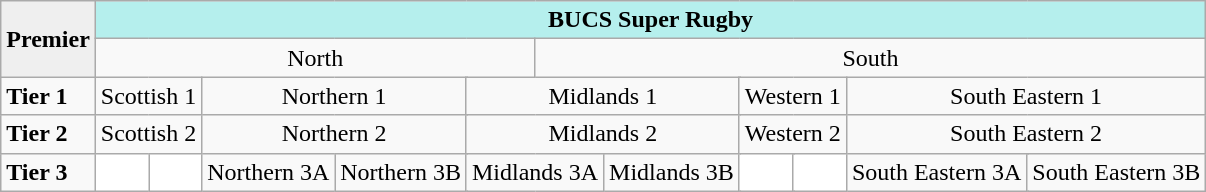<table class="wikitable" style="text-align:center;">
<tr>
<th rowspan="2" style="font-weight:bold; background-color:#efefef;">Premier</th>
<th colspan="21" style="background-color:#b5efed;">BUCS Super Rugby</th>
</tr>
<tr>
<td colspan="9">North</td>
<td colspan="12">South</td>
</tr>
<tr>
<td style="font-weight:bold; text-align:left;">Tier 1</td>
<td colspan="4">Scottish 1</td>
<td colspan="4">Northern 1</td>
<td colspan="4">Midlands 1</td>
<td colspan="4">Western 1</td>
<td colspan="4">South Eastern 1</td>
</tr>
<tr>
<td style="font-weight:bold; text-align:left;">Tier 2</td>
<td colspan="4">Scottish 2</td>
<td colspan="4">Northern 2</td>
<td colspan="4">Midlands 2</td>
<td colspan="4">Western 2</td>
<td colspan="4">South Eastern 2</td>
</tr>
<tr>
<td style="font-weight:bold; text-align:left;">Tier 3</td>
<td colspan="2" style="background-color:#ffffff;"></td>
<td colspan="2" style="background-color:#ffffff;"></td>
<td colspan="2">Northern 3A</td>
<td colspan="2">Northern 3B</td>
<td colspan="2">Midlands 3A</td>
<td colspan="2">Midlands 3B</td>
<td colspan="2" style="background-color:#ffffff;"></td>
<td colspan="2" style="background-color:#ffffff;"></td>
<td colspan="2">South Eastern 3A</td>
<td colspan="2">South Eastern 3B</td>
</tr>
</table>
